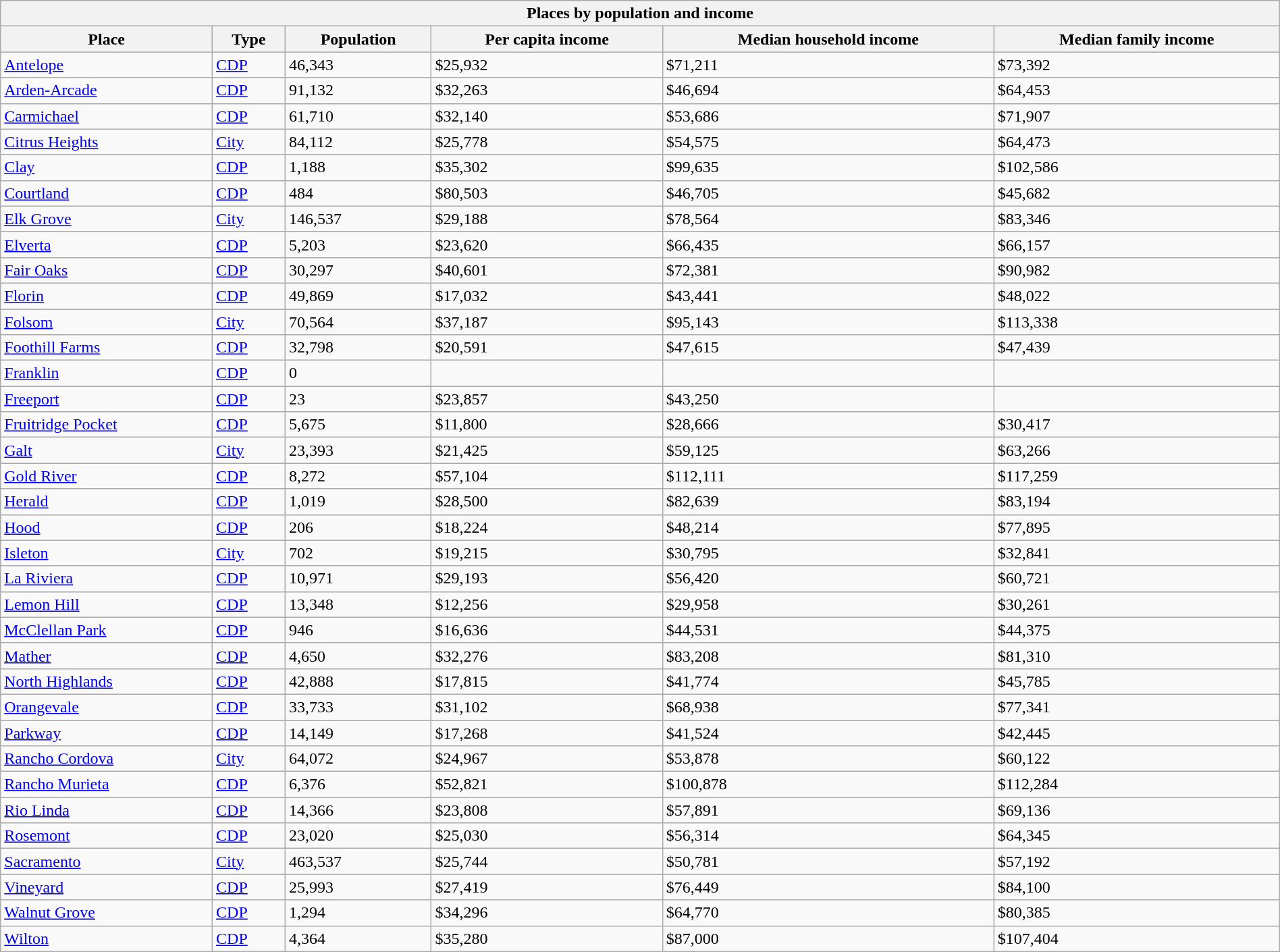<table class="wikitable collapsible collapsed sortable" style="width: 100%;">
<tr>
<th colspan=6>Places by population and income</th>
</tr>
<tr>
<th>Place</th>
<th>Type</th>
<th>Population</th>
<th data-sort-type="currency">Per capita income</th>
<th data-sort-type="currency">Median household income</th>
<th data-sort-type="currency">Median family income</th>
</tr>
<tr>
<td><a href='#'>Antelope</a></td>
<td><a href='#'>CDP</a></td>
<td>46,343</td>
<td>$25,932</td>
<td>$71,211</td>
<td>$73,392</td>
</tr>
<tr>
<td><a href='#'>Arden-Arcade</a></td>
<td><a href='#'>CDP</a></td>
<td>91,132</td>
<td>$32,263</td>
<td>$46,694</td>
<td>$64,453</td>
</tr>
<tr>
<td><a href='#'>Carmichael</a></td>
<td><a href='#'>CDP</a></td>
<td>61,710</td>
<td>$32,140</td>
<td>$53,686</td>
<td>$71,907</td>
</tr>
<tr>
<td><a href='#'>Citrus Heights</a></td>
<td><a href='#'>City</a></td>
<td>84,112</td>
<td>$25,778</td>
<td>$54,575</td>
<td>$64,473</td>
</tr>
<tr>
<td><a href='#'>Clay</a></td>
<td><a href='#'>CDP</a></td>
<td>1,188</td>
<td>$35,302</td>
<td>$99,635</td>
<td>$102,586</td>
</tr>
<tr>
<td><a href='#'>Courtland</a></td>
<td><a href='#'>CDP</a></td>
<td>484</td>
<td>$80,503</td>
<td>$46,705</td>
<td>$45,682</td>
</tr>
<tr>
<td><a href='#'>Elk Grove</a></td>
<td><a href='#'>City</a></td>
<td>146,537</td>
<td>$29,188</td>
<td>$78,564</td>
<td>$83,346</td>
</tr>
<tr>
<td><a href='#'>Elverta</a></td>
<td><a href='#'>CDP</a></td>
<td>5,203</td>
<td>$23,620</td>
<td>$66,435</td>
<td>$66,157</td>
</tr>
<tr>
<td><a href='#'>Fair Oaks</a></td>
<td><a href='#'>CDP</a></td>
<td>30,297</td>
<td>$40,601</td>
<td>$72,381</td>
<td>$90,982</td>
</tr>
<tr>
<td><a href='#'>Florin</a></td>
<td><a href='#'>CDP</a></td>
<td>49,869</td>
<td>$17,032</td>
<td>$43,441</td>
<td>$48,022</td>
</tr>
<tr>
<td><a href='#'>Folsom</a></td>
<td><a href='#'>City</a></td>
<td>70,564</td>
<td>$37,187</td>
<td>$95,143</td>
<td>$113,338</td>
</tr>
<tr>
<td><a href='#'>Foothill Farms</a></td>
<td><a href='#'>CDP</a></td>
<td>32,798</td>
<td>$20,591</td>
<td>$47,615</td>
<td>$47,439</td>
</tr>
<tr>
<td><a href='#'>Franklin</a></td>
<td><a href='#'>CDP</a></td>
<td>0</td>
<td></td>
<td></td>
<td></td>
</tr>
<tr>
<td><a href='#'>Freeport</a></td>
<td><a href='#'>CDP</a></td>
<td>23</td>
<td>$23,857</td>
<td>$43,250</td>
<td></td>
</tr>
<tr>
<td><a href='#'>Fruitridge Pocket</a></td>
<td><a href='#'>CDP</a></td>
<td>5,675</td>
<td>$11,800</td>
<td>$28,666</td>
<td>$30,417</td>
</tr>
<tr>
<td><a href='#'>Galt</a></td>
<td><a href='#'>City</a></td>
<td>23,393</td>
<td>$21,425</td>
<td>$59,125</td>
<td>$63,266</td>
</tr>
<tr>
<td><a href='#'>Gold River</a></td>
<td><a href='#'>CDP</a></td>
<td>8,272</td>
<td>$57,104</td>
<td>$112,111</td>
<td>$117,259</td>
</tr>
<tr>
<td><a href='#'>Herald</a></td>
<td><a href='#'>CDP</a></td>
<td>1,019</td>
<td>$28,500</td>
<td>$82,639</td>
<td>$83,194</td>
</tr>
<tr>
<td><a href='#'>Hood</a></td>
<td><a href='#'>CDP</a></td>
<td>206</td>
<td>$18,224</td>
<td>$48,214</td>
<td>$77,895</td>
</tr>
<tr>
<td><a href='#'>Isleton</a></td>
<td><a href='#'>City</a></td>
<td>702</td>
<td>$19,215</td>
<td>$30,795</td>
<td>$32,841</td>
</tr>
<tr>
<td><a href='#'>La Riviera</a></td>
<td><a href='#'>CDP</a></td>
<td>10,971</td>
<td>$29,193</td>
<td>$56,420</td>
<td>$60,721</td>
</tr>
<tr>
<td><a href='#'>Lemon Hill</a></td>
<td><a href='#'>CDP</a></td>
<td>13,348</td>
<td>$12,256</td>
<td>$29,958</td>
<td>$30,261</td>
</tr>
<tr>
<td><a href='#'>McClellan Park</a></td>
<td><a href='#'>CDP</a></td>
<td>946</td>
<td>$16,636</td>
<td>$44,531</td>
<td>$44,375</td>
</tr>
<tr>
<td><a href='#'>Mather</a></td>
<td><a href='#'>CDP</a></td>
<td>4,650</td>
<td>$32,276</td>
<td>$83,208</td>
<td>$81,310</td>
</tr>
<tr>
<td><a href='#'>North Highlands</a></td>
<td><a href='#'>CDP</a></td>
<td>42,888</td>
<td>$17,815</td>
<td>$41,774</td>
<td>$45,785</td>
</tr>
<tr>
<td><a href='#'>Orangevale</a></td>
<td><a href='#'>CDP</a></td>
<td>33,733</td>
<td>$31,102</td>
<td>$68,938</td>
<td>$77,341</td>
</tr>
<tr>
<td><a href='#'>Parkway</a></td>
<td><a href='#'>CDP</a></td>
<td>14,149</td>
<td>$17,268</td>
<td>$41,524</td>
<td>$42,445</td>
</tr>
<tr>
<td><a href='#'>Rancho Cordova</a></td>
<td><a href='#'>City</a></td>
<td>64,072</td>
<td>$24,967</td>
<td>$53,878</td>
<td>$60,122</td>
</tr>
<tr>
<td><a href='#'>Rancho Murieta</a></td>
<td><a href='#'>CDP</a></td>
<td>6,376</td>
<td>$52,821</td>
<td>$100,878</td>
<td>$112,284</td>
</tr>
<tr>
<td><a href='#'>Rio Linda</a></td>
<td><a href='#'>CDP</a></td>
<td>14,366</td>
<td>$23,808</td>
<td>$57,891</td>
<td>$69,136</td>
</tr>
<tr>
<td><a href='#'>Rosemont</a></td>
<td><a href='#'>CDP</a></td>
<td>23,020</td>
<td>$25,030</td>
<td>$56,314</td>
<td>$64,345</td>
</tr>
<tr>
<td><a href='#'>Sacramento</a></td>
<td><a href='#'>City</a></td>
<td>463,537</td>
<td>$25,744</td>
<td>$50,781</td>
<td>$57,192</td>
</tr>
<tr>
<td><a href='#'>Vineyard</a></td>
<td><a href='#'>CDP</a></td>
<td>25,993</td>
<td>$27,419</td>
<td>$76,449</td>
<td>$84,100</td>
</tr>
<tr>
<td><a href='#'>Walnut Grove</a></td>
<td><a href='#'>CDP</a></td>
<td>1,294</td>
<td>$34,296</td>
<td>$64,770</td>
<td>$80,385</td>
</tr>
<tr>
<td><a href='#'>Wilton</a></td>
<td><a href='#'>CDP</a></td>
<td>4,364</td>
<td>$35,280</td>
<td>$87,000</td>
<td>$107,404</td>
</tr>
</table>
